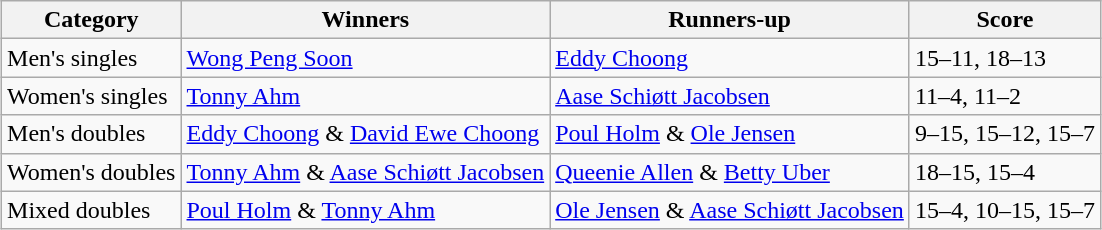<table class=wikitable style="margin:auto;">
<tr>
<th>Category</th>
<th>Winners</th>
<th>Runners-up</th>
<th>Score</th>
</tr>
<tr>
<td>Men's singles</td>
<td> <a href='#'>Wong Peng Soon</a></td>
<td> <a href='#'>Eddy Choong</a></td>
<td>15–11, 18–13</td>
</tr>
<tr>
<td>Women's singles</td>
<td> <a href='#'>Tonny Ahm</a></td>
<td> <a href='#'>Aase Schiøtt Jacobsen</a></td>
<td>11–4, 11–2</td>
</tr>
<tr>
<td>Men's doubles</td>
<td> <a href='#'>Eddy Choong</a> & <a href='#'>David Ewe Choong</a></td>
<td> <a href='#'>Poul Holm</a> & <a href='#'>Ole Jensen</a></td>
<td>9–15, 15–12, 15–7</td>
</tr>
<tr>
<td>Women's doubles</td>
<td> <a href='#'>Tonny Ahm</a> & <a href='#'>Aase Schiøtt Jacobsen</a></td>
<td> <a href='#'>Queenie Allen</a> & <a href='#'>Betty Uber</a></td>
<td>18–15, 15–4</td>
</tr>
<tr>
<td>Mixed doubles</td>
<td> <a href='#'>Poul Holm</a> & <a href='#'>Tonny Ahm</a></td>
<td> <a href='#'>Ole Jensen</a> & <a href='#'>Aase Schiøtt Jacobsen</a></td>
<td>15–4, 10–15, 15–7</td>
</tr>
</table>
